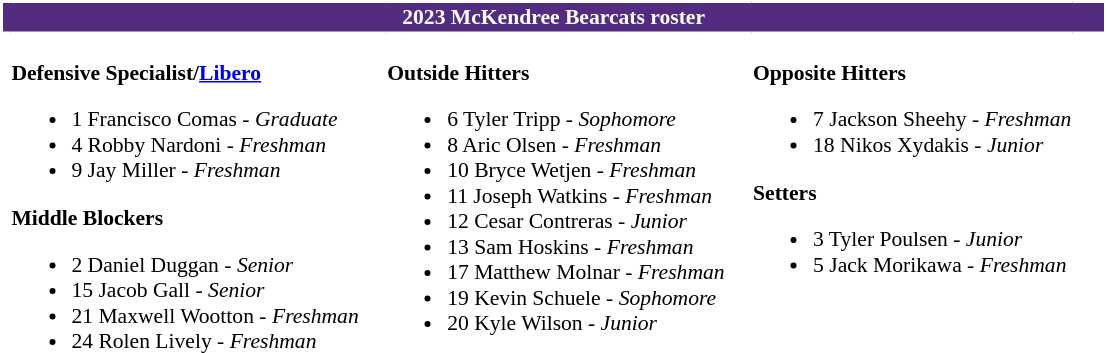<table class="toccolours" style="border-collapse:collapse; font-size:90%;">
<tr>
<td colspan="7" style="text-align:center; background:#532C7F; color:#FFFFFF; border: 2px solid #FFFFFF;"><strong>2023 McKendree Bearcats roster</strong></td>
</tr>
<tr>
</tr>
<tr>
<td width="03"> </td>
<td valign="top"><br><strong>Defensive Specialist/<a href='#'>Libero</a></strong><ul><li>1 Francisco Comas - <em>Graduate</em></li><li>4 Robby Nardoni - <em>Freshman</em></li><li>9 Jay Miller - <em>Freshman</em></li></ul><strong>Middle Blockers</strong><ul><li>2 Daniel Duggan - <em> Senior</em></li><li>15 Jacob Gall - <em> Senior</em></li><li>21 Maxwell Wootton - <em>Freshman</em></li><li>24 Rolen Lively - <em>Freshman</em></li></ul></td>
<td width="15"> </td>
<td valign="top"><br><strong>Outside Hitters</strong><ul><li>6 Tyler Tripp - <em>Sophomore</em></li><li>8 Aric Olsen - <em>Freshman</em></li><li>10 Bryce Wetjen - <em>Freshman</em></li><li>11 Joseph Watkins - <em>Freshman</em></li><li>12 Cesar Contreras  - <em>Junior</em></li><li>13 Sam Hoskins - <em> Freshman</em></li><li>17 Matthew Molnar - <em>Freshman</em></li><li>19 Kevin Schuele - <em>Sophomore</em></li><li>20 Kyle Wilson - <em> Junior</em></li></ul></td>
<td width="15"> </td>
<td valign="top"><br><strong>Opposite Hitters</strong><ul><li>7 Jackson Sheehy - <em>Freshman</em></li><li>18 Nikos Xydakis - <em>Junior</em></li></ul><strong>Setters</strong><ul><li>3 Tyler Poulsen - <em> Junior</em></li><li>5 Jack Morikawa - <em>Freshman</em></li></ul></td>
<td width="20"> </td>
</tr>
</table>
